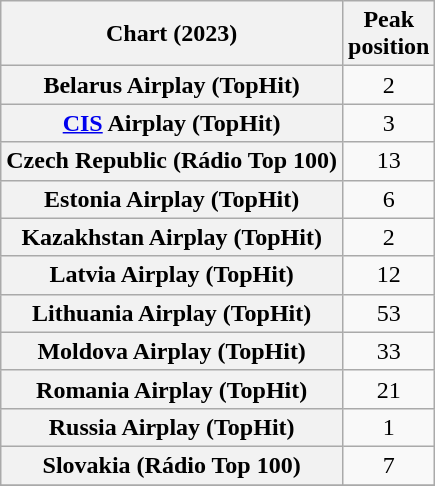<table class="wikitable sortable plainrowheaders" style="text-align:center">
<tr>
<th scope="col">Chart (2023)</th>
<th scope="col">Peak<br>position</th>
</tr>
<tr>
<th scope="row">Belarus Airplay (TopHit)</th>
<td>2</td>
</tr>
<tr>
<th scope="row"><a href='#'>CIS</a> Airplay (TopHit)</th>
<td>3</td>
</tr>
<tr>
<th scope="row">Czech Republic (Rádio Top 100)</th>
<td>13</td>
</tr>
<tr>
<th scope="row">Estonia Airplay (TopHit)</th>
<td>6</td>
</tr>
<tr>
<th scope="row">Kazakhstan Airplay (TopHit)</th>
<td>2</td>
</tr>
<tr>
<th scope="row">Latvia Airplay (TopHit)</th>
<td>12</td>
</tr>
<tr>
<th scope="row">Lithuania Airplay (TopHit)</th>
<td>53</td>
</tr>
<tr>
<th scope="row">Moldova Airplay (TopHit)</th>
<td>33</td>
</tr>
<tr>
<th scope="row">Romania Airplay (TopHit)</th>
<td>21</td>
</tr>
<tr>
<th scope="row">Russia Airplay (TopHit)</th>
<td>1</td>
</tr>
<tr>
<th scope="row">Slovakia (Rádio Top 100)</th>
<td>7</td>
</tr>
<tr>
</tr>
</table>
